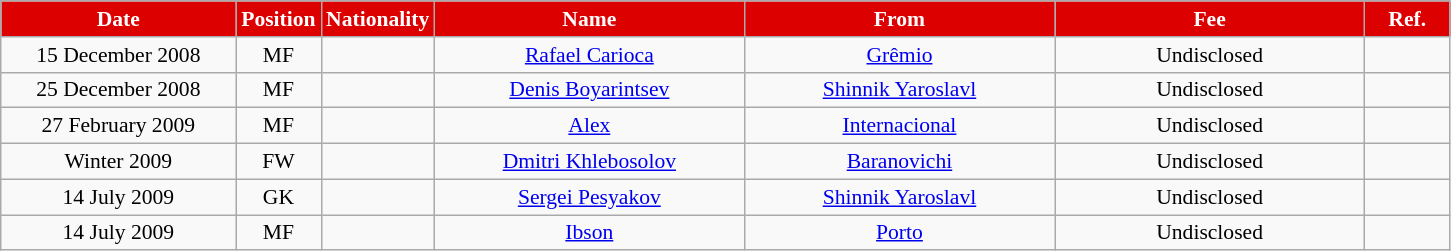<table class="wikitable"  style="text-align:center; font-size:90%; ">
<tr>
<th style="background:#DD0000; color:white; width:150px;">Date</th>
<th style="background:#DD0000; color:white; width:50px;">Position</th>
<th style="background:#DD0000; color:white; width:50px;">Nationality</th>
<th style="background:#DD0000; color:white; width:200px;">Name</th>
<th style="background:#DD0000; color:white; width:200px;">From</th>
<th style="background:#DD0000; color:white; width:200px;">Fee</th>
<th style="background:#DD0000; color:white; width:50px;">Ref.</th>
</tr>
<tr>
<td>15 December 2008</td>
<td>MF</td>
<td></td>
<td><a href='#'>Rafael Carioca</a></td>
<td><a href='#'>Grêmio</a></td>
<td>Undisclosed</td>
<td></td>
</tr>
<tr>
<td>25 December 2008</td>
<td>MF</td>
<td></td>
<td><a href='#'>Denis Boyarintsev</a></td>
<td><a href='#'>Shinnik Yaroslavl</a></td>
<td>Undisclosed</td>
<td></td>
</tr>
<tr>
<td>27 February 2009</td>
<td>MF</td>
<td></td>
<td><a href='#'>Alex</a></td>
<td><a href='#'>Internacional</a></td>
<td>Undisclosed</td>
<td></td>
</tr>
<tr>
<td>Winter 2009</td>
<td>FW</td>
<td></td>
<td><a href='#'>Dmitri Khlebosolov</a></td>
<td><a href='#'>Baranovichi</a></td>
<td>Undisclosed</td>
<td></td>
</tr>
<tr>
<td>14 July 2009</td>
<td>GK</td>
<td></td>
<td><a href='#'>Sergei Pesyakov</a></td>
<td><a href='#'>Shinnik Yaroslavl</a></td>
<td>Undisclosed</td>
<td></td>
</tr>
<tr>
<td>14 July 2009</td>
<td>MF</td>
<td></td>
<td><a href='#'>Ibson</a></td>
<td><a href='#'>Porto</a></td>
<td>Undisclosed</td>
<td></td>
</tr>
</table>
